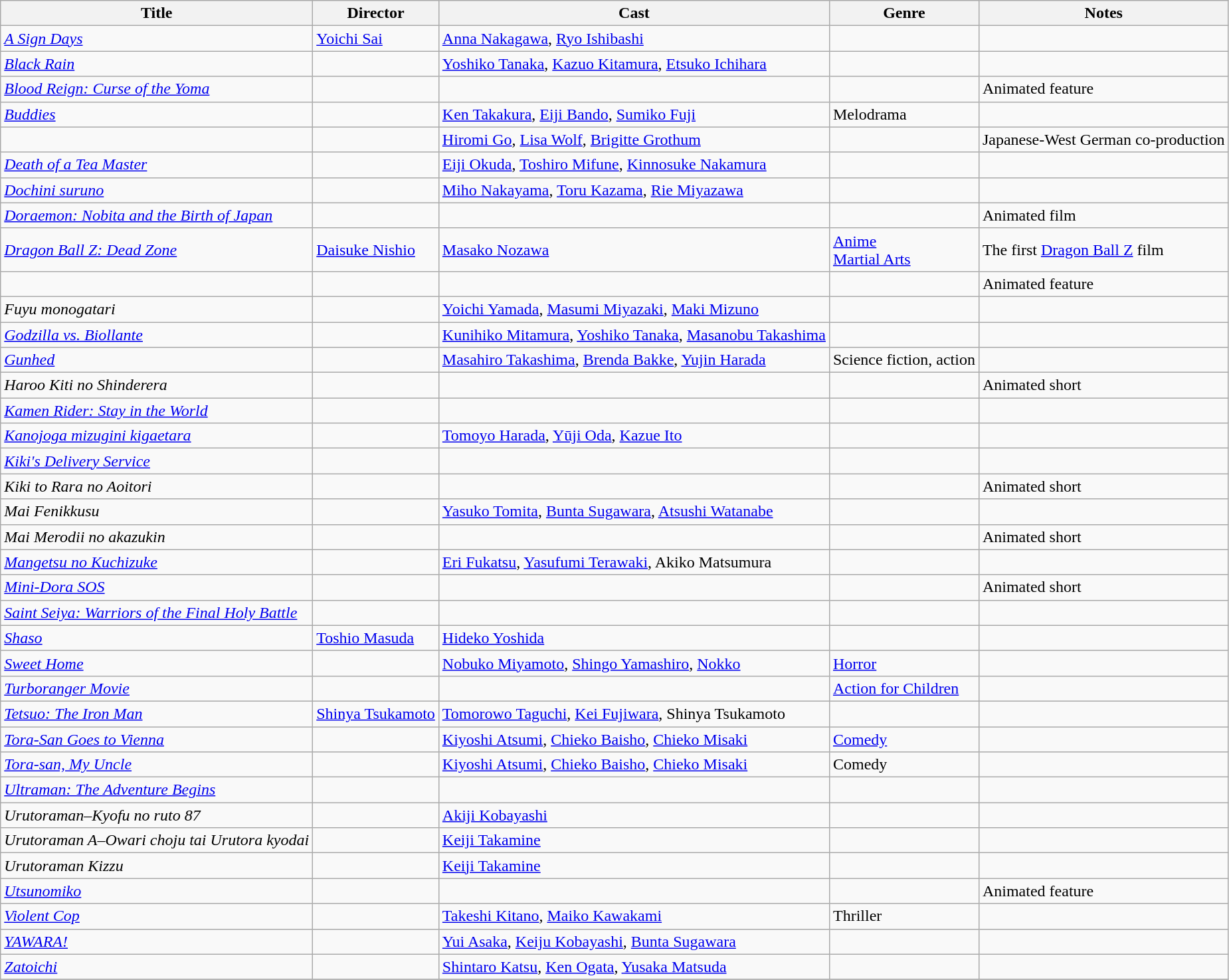<table class="wikitable">
<tr>
<th>Title</th>
<th>Director</th>
<th>Cast</th>
<th>Genre</th>
<th>Notes</th>
</tr>
<tr>
<td><em><a href='#'>A Sign Days</a></em></td>
<td><a href='#'>Yoichi Sai</a></td>
<td><a href='#'>Anna Nakagawa</a>, <a href='#'>Ryo Ishibashi</a></td>
<td></td>
<td></td>
</tr>
<tr>
<td><em><a href='#'>Black Rain</a></em></td>
<td></td>
<td><a href='#'>Yoshiko Tanaka</a>, <a href='#'>Kazuo Kitamura</a>, <a href='#'>Etsuko Ichihara</a></td>
<td></td>
<td></td>
</tr>
<tr>
<td><em><a href='#'>Blood Reign: Curse of the Yoma</a></em></td>
<td></td>
<td></td>
<td></td>
<td>Animated feature</td>
</tr>
<tr>
<td><em><a href='#'>Buddies</a></em></td>
<td></td>
<td><a href='#'>Ken Takakura</a>, <a href='#'>Eiji Bando</a>, <a href='#'>Sumiko Fuji</a></td>
<td>Melodrama</td>
<td></td>
</tr>
<tr>
<td></td>
<td></td>
<td><a href='#'>Hiromi Go</a>, <a href='#'>Lisa Wolf</a>, <a href='#'>Brigitte Grothum</a></td>
<td></td>
<td>Japanese-West German co-production</td>
</tr>
<tr>
<td><em><a href='#'>Death of a Tea Master</a></em></td>
<td></td>
<td><a href='#'>Eiji Okuda</a>, <a href='#'>Toshiro Mifune</a>, <a href='#'>Kinnosuke Nakamura</a></td>
<td></td>
<td></td>
</tr>
<tr>
<td><em><a href='#'>Dochini suruno</a></em></td>
<td></td>
<td><a href='#'>Miho Nakayama</a>, <a href='#'>Toru Kazama</a>, <a href='#'>Rie Miyazawa</a></td>
<td></td>
<td></td>
</tr>
<tr>
<td><em><a href='#'>Doraemon: Nobita and the Birth of Japan</a></em></td>
<td></td>
<td></td>
<td></td>
<td>Animated film</td>
</tr>
<tr>
<td><em><a href='#'>Dragon Ball Z: Dead Zone</a></em></td>
<td><a href='#'>Daisuke Nishio</a></td>
<td><a href='#'>Masako Nozawa</a></td>
<td><a href='#'>Anime</a><br><a href='#'>Martial Arts</a></td>
<td>The first <a href='#'>Dragon Ball Z</a> film</td>
</tr>
<tr>
<td></td>
<td></td>
<td></td>
<td></td>
<td>Animated feature</td>
</tr>
<tr>
<td><em>Fuyu monogatari</em></td>
<td></td>
<td><a href='#'>Yoichi Yamada</a>, <a href='#'>Masumi Miyazaki</a>, <a href='#'>Maki Mizuno</a></td>
<td></td>
<td></td>
</tr>
<tr>
<td><em><a href='#'>Godzilla vs. Biollante</a></em></td>
<td></td>
<td><a href='#'>Kunihiko Mitamura</a>, <a href='#'>Yoshiko Tanaka</a>, <a href='#'>Masanobu Takashima</a></td>
<td></td>
<td></td>
</tr>
<tr>
<td><em><a href='#'>Gunhed</a></em></td>
<td></td>
<td><a href='#'>Masahiro Takashima</a>, <a href='#'>Brenda Bakke</a>, <a href='#'>Yujin Harada</a></td>
<td>Science fiction, action</td>
<td></td>
</tr>
<tr>
<td><em>Haroo Kiti no Shinderera</em></td>
<td></td>
<td></td>
<td></td>
<td>Animated short</td>
</tr>
<tr>
<td><em><a href='#'>Kamen Rider: Stay in the World</a></em></td>
<td></td>
<td></td>
<td></td>
<td></td>
</tr>
<tr>
<td><em><a href='#'>Kanojoga mizugini kigaetara</a></em></td>
<td></td>
<td><a href='#'>Tomoyo Harada</a>, <a href='#'>Yūji Oda</a>, <a href='#'>Kazue Ito</a></td>
<td></td>
<td></td>
</tr>
<tr>
<td><em><a href='#'>Kiki's Delivery Service</a></em></td>
<td></td>
<td></td>
<td></td>
<td></td>
</tr>
<tr>
<td><em>Kiki to Rara no Aoitori</em></td>
<td></td>
<td></td>
<td></td>
<td>Animated short</td>
</tr>
<tr>
<td><em>Mai Fenikkusu</em></td>
<td></td>
<td><a href='#'>Yasuko Tomita</a>, <a href='#'>Bunta Sugawara</a>, <a href='#'>Atsushi Watanabe</a></td>
<td></td>
<td></td>
</tr>
<tr>
<td><em>Mai Merodii no akazukin</em></td>
<td></td>
<td></td>
<td></td>
<td>Animated short</td>
</tr>
<tr>
<td><em><a href='#'>Mangetsu no Kuchizuke</a></em></td>
<td></td>
<td><a href='#'>Eri Fukatsu</a>, <a href='#'>Yasufumi Terawaki</a>, Akiko Matsumura</td>
<td></td>
<td></td>
</tr>
<tr>
<td><em><a href='#'>Mini-Dora SOS</a></em></td>
<td></td>
<td></td>
<td></td>
<td>Animated short</td>
</tr>
<tr>
<td><em><a href='#'>Saint Seiya: Warriors of the Final Holy Battle</a></em></td>
<td></td>
<td></td>
<td></td>
<td></td>
</tr>
<tr>
<td><em><a href='#'>Shaso</a></em></td>
<td><a href='#'>Toshio Masuda</a></td>
<td><a href='#'>Hideko Yoshida</a></td>
<td></td>
<td></td>
</tr>
<tr>
<td><em><a href='#'>Sweet Home</a></em></td>
<td></td>
<td><a href='#'>Nobuko Miyamoto</a>, <a href='#'>Shingo Yamashiro</a>, <a href='#'>Nokko</a></td>
<td><a href='#'>Horror</a></td>
<td></td>
</tr>
<tr>
<td><em><a href='#'>Turboranger Movie</a></em></td>
<td></td>
<td></td>
<td><a href='#'>Action for Children</a></td>
<td></td>
</tr>
<tr>
<td><em><a href='#'>Tetsuo: The Iron Man</a></em></td>
<td><a href='#'>Shinya Tsukamoto</a></td>
<td><a href='#'>Tomorowo Taguchi</a>, <a href='#'>Kei Fujiwara</a>, Shinya Tsukamoto</td>
<td></td>
<td></td>
</tr>
<tr>
<td><em><a href='#'>Tora-San Goes to Vienna</a></em></td>
<td></td>
<td><a href='#'>Kiyoshi Atsumi</a>, <a href='#'>Chieko Baisho</a>, <a href='#'>Chieko Misaki</a></td>
<td><a href='#'>Comedy</a></td>
<td></td>
</tr>
<tr>
<td><em><a href='#'>Tora-san, My Uncle</a></em></td>
<td></td>
<td><a href='#'>Kiyoshi Atsumi</a>, <a href='#'>Chieko Baisho</a>, <a href='#'>Chieko Misaki</a></td>
<td>Comedy</td>
<td></td>
</tr>
<tr>
<td><em><a href='#'>Ultraman: The Adventure Begins</a></em></td>
<td></td>
<td></td>
<td></td>
<td></td>
</tr>
<tr>
<td><em>Urutoraman–Kyofu no ruto 87</em></td>
<td></td>
<td><a href='#'>Akiji Kobayashi</a></td>
<td></td>
<td></td>
</tr>
<tr>
<td><em>Urutoraman A–Owari choju tai Urutora kyodai</em></td>
<td></td>
<td><a href='#'>Keiji Takamine</a></td>
<td></td>
<td></td>
</tr>
<tr>
<td><em>Urutoraman Kizzu</em></td>
<td></td>
<td><a href='#'>Keiji Takamine</a></td>
<td></td>
<td></td>
</tr>
<tr>
<td><em><a href='#'>Utsunomiko</a></em></td>
<td></td>
<td></td>
<td></td>
<td>Animated feature</td>
</tr>
<tr>
<td><em><a href='#'>Violent Cop</a></em></td>
<td></td>
<td><a href='#'>Takeshi Kitano</a>, <a href='#'>Maiko Kawakami</a></td>
<td>Thriller</td>
<td></td>
</tr>
<tr>
<td><em><a href='#'>YAWARA!</a></em></td>
<td></td>
<td><a href='#'>Yui Asaka</a>, <a href='#'>Keiju Kobayashi</a>, <a href='#'>Bunta Sugawara</a></td>
<td></td>
<td></td>
</tr>
<tr>
<td><em><a href='#'>Zatoichi</a></em></td>
<td></td>
<td><a href='#'>Shintaro Katsu</a>, <a href='#'>Ken Ogata</a>, <a href='#'>Yusaka Matsuda</a></td>
<td></td>
<td></td>
</tr>
<tr>
</tr>
</table>
